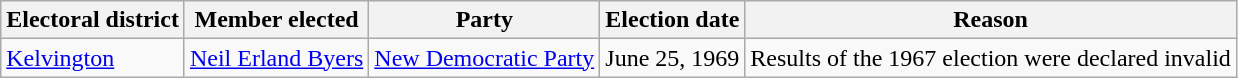<table class="wikitable sortable">
<tr>
<th>Electoral district</th>
<th>Member elected</th>
<th>Party</th>
<th>Election date</th>
<th>Reason</th>
</tr>
<tr>
<td><a href='#'>Kelvington</a></td>
<td><a href='#'>Neil Erland Byers</a></td>
<td><a href='#'>New Democratic Party</a></td>
<td>June 25, 1969</td>
<td>Results of the 1967 election were declared invalid</td>
</tr>
</table>
